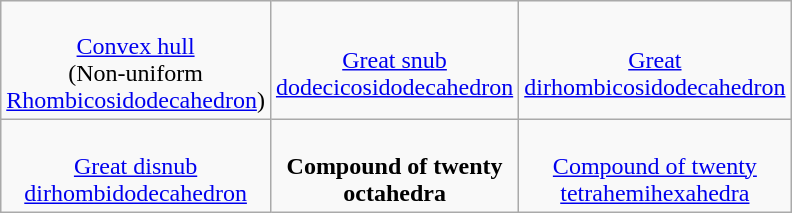<table class="wikitable" width="400" style="vertical-align:top;text-align:center">
<tr>
<td><br><a href='#'>Convex hull</a><br>(Non-uniform <a href='#'>Rhombicosidodecahedron</a>)</td>
<td><br><a href='#'>Great snub dodecicosidodecahedron</a></td>
<td><br><a href='#'>Great dirhombicosidodecahedron</a></td>
</tr>
<tr>
<td><br><a href='#'>Great disnub dirhombidodecahedron</a></td>
<td><br><strong>Compound of twenty octahedra</strong></td>
<td><br><a href='#'>Compound of twenty tetrahemihexahedra</a></td>
</tr>
</table>
